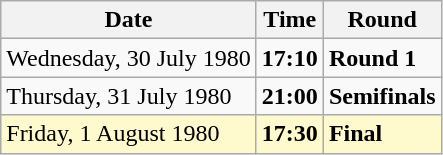<table class="wikitable">
<tr>
<th>Date</th>
<th>Time</th>
<th>Round</th>
</tr>
<tr>
<td>Wednesday, 30 July 1980</td>
<td><strong>17:10</strong></td>
<td><strong>Round 1</strong></td>
</tr>
<tr>
<td>Thursday, 31 July 1980</td>
<td><strong>21:00</strong></td>
<td><strong>Semifinals</strong></td>
</tr>
<tr style=background:lemonchiffon>
<td>Friday, 1 August 1980</td>
<td><strong>17:30</strong></td>
<td><strong>Final</strong></td>
</tr>
</table>
